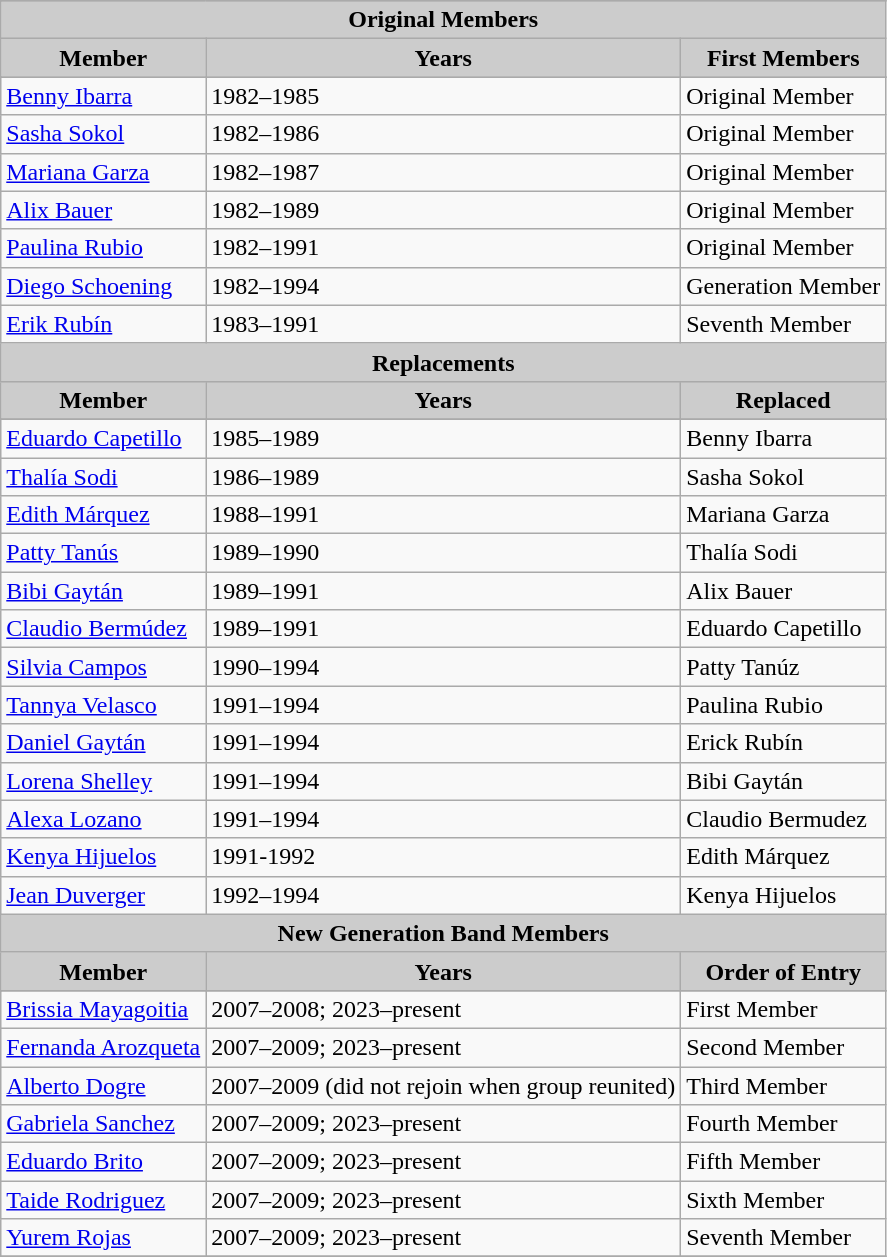<table class="wikitable">
<tr bgcolor="#CCCCCC">
</tr>
<tr>
<th ! style="background-color: #CCCCCC;" colspan="4">Original Members</th>
</tr>
<tr>
<th ! style="background-color: #CCCCCC;">Member</th>
<th ! style="background-color: #CCCCCC;">Years</th>
<th ! style="background-color: #CCCCCC;">First Members</th>
</tr>
<tr>
</tr>
<tr>
<td><a href='#'>Benny Ibarra</a></td>
<td>1982–1985</td>
<td>Original Member</td>
</tr>
<tr>
<td><a href='#'>Sasha Sokol</a></td>
<td>1982–1986</td>
<td>Original Member</td>
</tr>
<tr>
<td><a href='#'>Mariana Garza</a></td>
<td>1982–1987</td>
<td>Original Member</td>
</tr>
<tr>
<td><a href='#'>Alix Bauer</a></td>
<td>1982–1989</td>
<td>Original Member</td>
</tr>
<tr>
<td><a href='#'>Paulina Rubio</a></td>
<td>1982–1991</td>
<td>Original Member</td>
</tr>
<tr>
<td><a href='#'>Diego Schoening</a></td>
<td>1982–1994</td>
<td>Generation Member</td>
</tr>
<tr>
<td><a href='#'>Erik Rubín</a></td>
<td>1983–1991</td>
<td>Seventh Member</td>
</tr>
<tr>
<th ! style="background-color: #CCCCCC;" colspan="4">Replacements</th>
</tr>
<tr>
<th ! style="background-color: #CCCCCC;">Member</th>
<th ! style="background-color: #CCCCCC;">Years</th>
<th ! style="background-color: #CCCCCC;">Replaced</th>
</tr>
<tr>
</tr>
<tr>
<td><a href='#'>Eduardo Capetillo</a></td>
<td>1985–1989</td>
<td>Benny Ibarra</td>
</tr>
<tr>
<td><a href='#'>Thalía Sodi</a></td>
<td>1986–1989</td>
<td>Sasha Sokol</td>
</tr>
<tr>
<td><a href='#'>Edith Márquez</a></td>
<td>1988–1991</td>
<td>Mariana Garza</td>
</tr>
<tr>
<td><a href='#'>Patty Tanús</a></td>
<td>1989–1990</td>
<td>Thalía Sodi</td>
</tr>
<tr>
<td><a href='#'>Bibi Gaytán</a></td>
<td>1989–1991</td>
<td>Alix Bauer</td>
</tr>
<tr>
<td><a href='#'>Claudio Bermúdez</a></td>
<td>1989–1991</td>
<td>Eduardo Capetillo</td>
</tr>
<tr>
<td><a href='#'>Silvia Campos</a></td>
<td>1990–1994</td>
<td>Patty Tanúz</td>
</tr>
<tr>
<td><a href='#'>Tannya Velasco</a></td>
<td>1991–1994</td>
<td>Paulina Rubio</td>
</tr>
<tr>
<td><a href='#'>Daniel Gaytán</a></td>
<td>1991–1994</td>
<td>Erick Rubín</td>
</tr>
<tr>
<td><a href='#'>Lorena Shelley</a></td>
<td>1991–1994</td>
<td>Bibi Gaytán</td>
</tr>
<tr>
<td><a href='#'>Alexa Lozano</a></td>
<td>1991–1994</td>
<td>Claudio Bermudez</td>
</tr>
<tr>
<td><a href='#'>Kenya Hijuelos</a></td>
<td>1991-1992</td>
<td>Edith Márquez</td>
</tr>
<tr>
<td><a href='#'>Jean Duverger</a></td>
<td>1992–1994</td>
<td>Kenya Hijuelos</td>
</tr>
<tr>
<th ! style="background-color: #CCCCCC;" colspan="4">New Generation Band Members</th>
</tr>
<tr>
<th ! style="background-color: #CCCCCC;">Member</th>
<th ! style="background-color: #CCCCCC;">Years</th>
<th ! style="background-color: #CCCCCC;">Order of Entry</th>
</tr>
<tr>
</tr>
<tr>
<td><a href='#'>Brissia Mayagoitia</a></td>
<td>2007–2008; 2023–present</td>
<td>First Member</td>
</tr>
<tr>
<td><a href='#'>Fernanda Arozqueta</a></td>
<td>2007–2009; 2023–present</td>
<td>Second Member</td>
</tr>
<tr>
<td><a href='#'>Alberto Dogre</a></td>
<td>2007–2009 (did not rejoin when group reunited)</td>
<td>Third Member</td>
</tr>
<tr>
<td><a href='#'>Gabriela Sanchez</a></td>
<td>2007–2009; 2023–present</td>
<td>Fourth Member</td>
</tr>
<tr>
<td><a href='#'>Eduardo Brito</a></td>
<td>2007–2009; 2023–present</td>
<td>Fifth Member</td>
</tr>
<tr>
<td><a href='#'>Taide Rodriguez</a></td>
<td>2007–2009; 2023–present</td>
<td>Sixth Member</td>
</tr>
<tr>
<td><a href='#'>Yurem Rojas</a></td>
<td>2007–2009; 2023–present</td>
<td>Seventh Member</td>
</tr>
<tr>
</tr>
</table>
